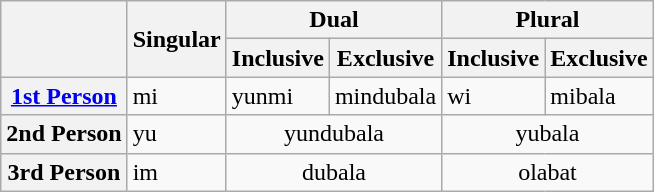<table class="wikitable">
<tr>
<th rowspan="2"></th>
<th rowspan="2">Singular</th>
<th colspan="2">Dual</th>
<th colspan="2">Plural</th>
</tr>
<tr>
<th>Inclusive</th>
<th>Exclusive</th>
<th>Inclusive</th>
<th>Exclusive</th>
</tr>
<tr>
<th><a href='#'>1st Person</a></th>
<td>mi</td>
<td>yunmi</td>
<td>mindubala</td>
<td>wi</td>
<td>mibala</td>
</tr>
<tr>
<th>2nd Person</th>
<td>yu</td>
<td colspan="2" align="center">yundubala</td>
<td colspan="2" align="center">yubala</td>
</tr>
<tr>
<th>3rd Person</th>
<td>im</td>
<td colspan="2" align="center">dubala</td>
<td colspan="2" align="center">olabat</td>
</tr>
</table>
